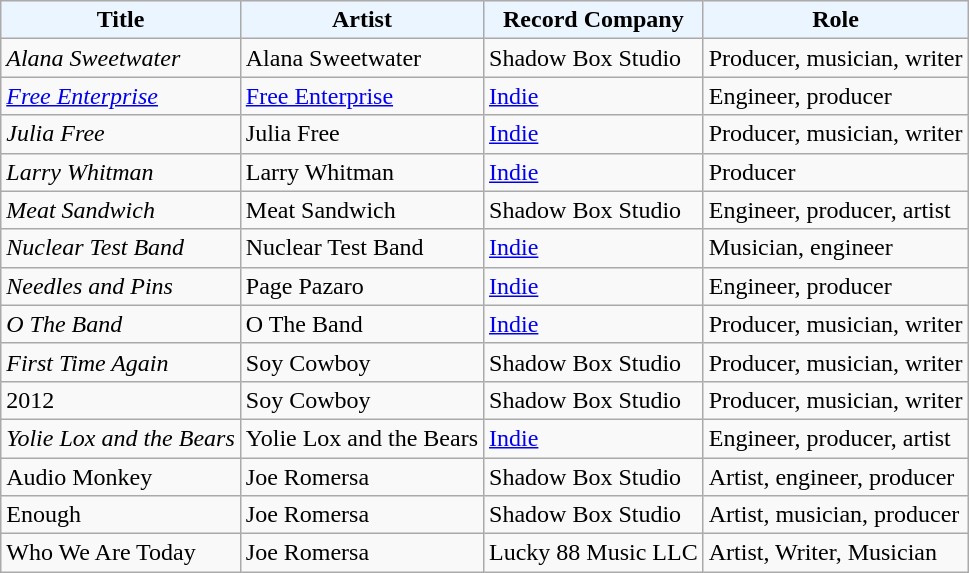<table class="wikitable">
<tr>
<th style="background:#ebf5ff;">Title</th>
<th style="background:#ebf5ff;">Artist</th>
<th style="background:#ebf5ff;">Record Company</th>
<th style="background:#ebf5ff;">Role</th>
</tr>
<tr>
<td><em>Alana Sweetwater</em></td>
<td>Alana Sweetwater</td>
<td>Shadow Box Studio</td>
<td>Producer, musician, writer</td>
</tr>
<tr>
<td><em><a href='#'>Free Enterprise</a></em></td>
<td><a href='#'>Free Enterprise</a></td>
<td><a href='#'>Indie</a></td>
<td>Engineer, producer</td>
</tr>
<tr>
<td><em>Julia Free</em></td>
<td>Julia Free</td>
<td><a href='#'>Indie</a></td>
<td>Producer, musician, writer</td>
</tr>
<tr>
<td><em>Larry Whitman</em></td>
<td>Larry Whitman</td>
<td><a href='#'>Indie</a></td>
<td>Producer</td>
</tr>
<tr>
<td><em>Meat Sandwich</em></td>
<td>Meat Sandwich</td>
<td>Shadow Box Studio</td>
<td>Engineer, producer, artist</td>
</tr>
<tr>
<td><em>Nuclear Test Band</em></td>
<td>Nuclear Test Band</td>
<td><a href='#'>Indie</a></td>
<td>Musician, engineer</td>
</tr>
<tr>
<td><em>Needles and Pins</em></td>
<td>Page Pazaro</td>
<td><a href='#'>Indie</a></td>
<td>Engineer, producer</td>
</tr>
<tr>
<td><em>O The Band</em></td>
<td>O The Band</td>
<td><a href='#'>Indie</a></td>
<td>Producer, musician, writer</td>
</tr>
<tr>
<td><em>First Time Again</em></td>
<td>Soy Cowboy</td>
<td>Shadow Box Studio</td>
<td>Producer, musician, writer</td>
</tr>
<tr>
<td>2012</td>
<td>Soy Cowboy</td>
<td>Shadow Box Studio</td>
<td>Producer, musician, writer</td>
</tr>
<tr>
<td><em>Yolie Lox and the Bears</em></td>
<td>Yolie Lox and the Bears</td>
<td><a href='#'>Indie</a></td>
<td>Engineer, producer, artist</td>
</tr>
<tr>
<td>Audio Monkey</td>
<td>Joe Romersa</td>
<td>Shadow Box Studio</td>
<td>Artist, engineer, producer</td>
</tr>
<tr>
<td>Enough</td>
<td>Joe Romersa</td>
<td>Shadow Box Studio</td>
<td>Artist, musician, producer</td>
</tr>
<tr>
<td>Who We Are Today</td>
<td>Joe Romersa</td>
<td>Lucky 88 Music LLC</td>
<td>Artist, Writer, Musician</td>
</tr>
</table>
